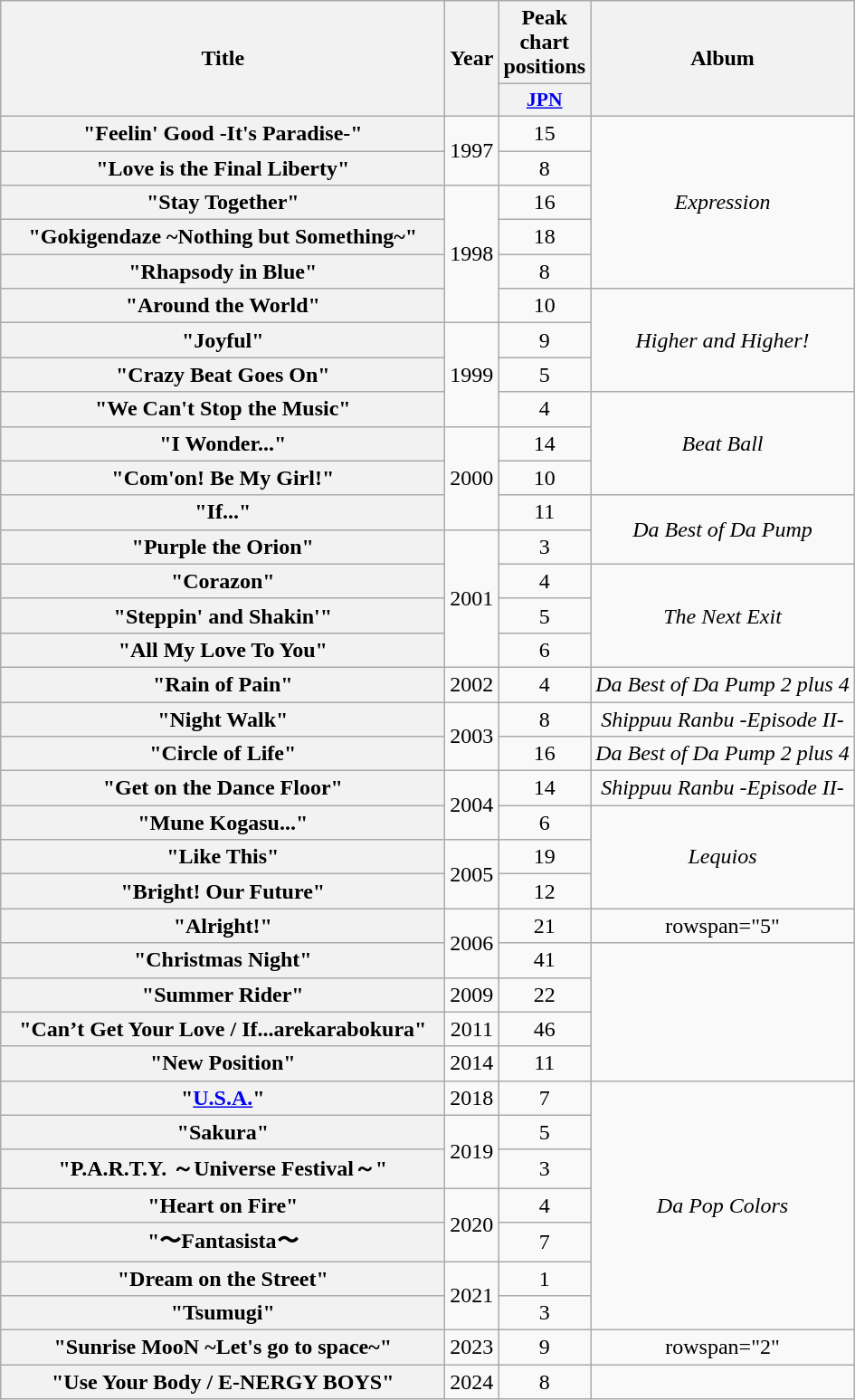<table class="wikitable plainrowheaders" style="text-align:center;">
<tr>
<th scope="col" rowspan="2" style="width:20em;">Title</th>
<th scope="col" rowspan="2">Year</th>
<th scope="col" colspan="1">Peak chart positions</th>
<th scope="col" rowspan="2">Album</th>
</tr>
<tr>
<th scope="col" style="width:3em;font-size:90%;"><a href='#'>JPN</a><br></th>
</tr>
<tr>
<th scope="row">"Feelin' Good -It's Paradise-"</th>
<td rowspan="2">1997</td>
<td>15</td>
<td rowspan="5"><em>Expression</em></td>
</tr>
<tr>
<th scope="row">"Love is the Final Liberty"</th>
<td>8</td>
</tr>
<tr>
<th scope="row">"Stay Together"</th>
<td rowspan="4">1998</td>
<td>16</td>
</tr>
<tr>
<th scope="row">"Gokigendaze ~Nothing but Something~" </th>
<td>18</td>
</tr>
<tr>
<th scope="row">"Rhapsody in Blue"</th>
<td>8</td>
</tr>
<tr>
<th scope="row">"Around the World"</th>
<td>10</td>
<td rowspan="3"><em>Higher and Higher!</em></td>
</tr>
<tr>
<th scope="row">"Joyful"</th>
<td rowspan="3">1999</td>
<td>9</td>
</tr>
<tr>
<th scope="row">"Crazy Beat Goes On"</th>
<td>5</td>
</tr>
<tr>
<th scope="row">"We Can't Stop the Music"</th>
<td>4</td>
<td rowspan="3"><em>Beat Ball</em></td>
</tr>
<tr>
<th scope="row">"I Wonder..."</th>
<td rowspan="3">2000</td>
<td>14</td>
</tr>
<tr>
<th scope="row">"Com'on! Be My Girl!"</th>
<td>10</td>
</tr>
<tr>
<th scope="row">"If..."</th>
<td>11</td>
<td rowspan="2"><em>Da Best of Da Pump</em></td>
</tr>
<tr>
<th scope="row">"Purple the Orion"</th>
<td rowspan="4">2001</td>
<td>3</td>
</tr>
<tr>
<th scope="row">"Corazon"</th>
<td>4</td>
<td rowspan="3"><em>The Next Exit</em></td>
</tr>
<tr>
<th scope="row">"Steppin' and Shakin'"</th>
<td>5</td>
</tr>
<tr>
<th scope="row">"All My Love To You"</th>
<td>6</td>
</tr>
<tr>
<th scope="row">"Rain of Pain"</th>
<td>2002</td>
<td>4</td>
<td><em>Da Best of Da Pump 2 plus 4</em></td>
</tr>
<tr>
<th scope="row">"Night Walk"</th>
<td rowspan="2">2003</td>
<td>8</td>
<td><em>Shippuu Ranbu -Episode II-</em></td>
</tr>
<tr>
<th scope="row">"Circle of Life"</th>
<td>16</td>
<td><em>Da Best of Da Pump 2 plus 4</em></td>
</tr>
<tr>
<th scope="row">"Get on the Dance Floor"</th>
<td rowspan="2">2004</td>
<td>14</td>
<td><em>Shippuu Ranbu -Episode II-</em></td>
</tr>
<tr>
<th scope="row">"Mune Kogasu..." </th>
<td>6</td>
<td rowspan="3"><em>Lequios</em></td>
</tr>
<tr>
<th scope="row">"Like This"</th>
<td rowspan="2">2005</td>
<td>19</td>
</tr>
<tr>
<th scope="row">"Bright! Our Future"</th>
<td>12</td>
</tr>
<tr>
<th scope="row">"Alright!"</th>
<td rowspan="2">2006</td>
<td>21</td>
<td>rowspan="5" </td>
</tr>
<tr>
<th scope="row">"Christmas Night"</th>
<td>41</td>
</tr>
<tr>
<th scope="row">"Summer Rider"</th>
<td>2009</td>
<td>22</td>
</tr>
<tr>
<th scope="row">"Can’t Get Your Love / If...arekarabokura"</th>
<td>2011</td>
<td>46</td>
</tr>
<tr>
<th scope="row">"New Position"</th>
<td>2014</td>
<td>11</td>
</tr>
<tr>
<th scope="row">"<a href='#'>U.S.A.</a>"</th>
<td>2018</td>
<td>7</td>
<td rowspan="7"><em>Da Pop Colors</em></td>
</tr>
<tr>
<th scope="row">"Sakura" </th>
<td rowspan="2">2019</td>
<td>5</td>
</tr>
<tr>
<th scope="row">"P.A.R.T.Y. ～Universe Festival～" </th>
<td>3</td>
</tr>
<tr>
<th scope="row">"Heart on Fire"</th>
<td rowspan="2">2020</td>
<td>4</td>
</tr>
<tr>
<th scope="row">"〜Fantasista〜 </th>
<td>7</td>
</tr>
<tr>
<th scope="row">"Dream on the Street"</th>
<td rowspan="2">2021</td>
<td>1</td>
</tr>
<tr>
<th scope="row">"Tsumugi" </th>
<td>3</td>
</tr>
<tr>
<th scope="row">"Sunrise MooN ~Let's go to space~" </th>
<td>2023</td>
<td>9</td>
<td>rowspan="2" </td>
</tr>
<tr>
<th scope="row">"Use Your Body / E-NERGY BOYS"</th>
<td>2024</td>
<td>8</td>
</tr>
</table>
